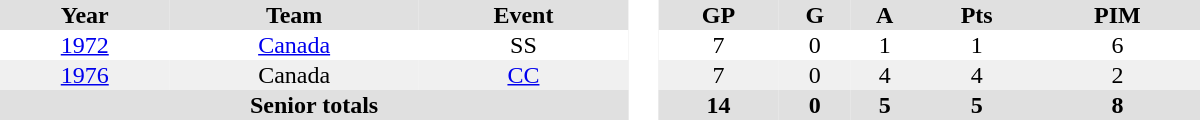<table border="0" cellpadding="1" cellspacing="0" style="text-align:center; width:50em">
<tr ALIGN="center" bgcolor="#e0e0e0">
<th>Year</th>
<th>Team</th>
<th>Event</th>
<th rowspan="99" bgcolor="#ffffff"> </th>
<th>GP</th>
<th>G</th>
<th>A</th>
<th>Pts</th>
<th>PIM</th>
</tr>
<tr>
<td><a href='#'>1972</a></td>
<td><a href='#'>Canada</a></td>
<td>SS</td>
<td>7</td>
<td>0</td>
<td>1</td>
<td>1</td>
<td>6</td>
</tr>
<tr bgcolor="#f0f0f0">
<td><a href='#'>1976</a></td>
<td>Canada</td>
<td><a href='#'>CC</a></td>
<td>7</td>
<td>0</td>
<td>4</td>
<td>4</td>
<td>2</td>
</tr>
<tr bgcolor="#e0e0e0">
<th colspan=3>Senior totals</th>
<th>14</th>
<th>0</th>
<th>5</th>
<th>5</th>
<th>8</th>
</tr>
</table>
